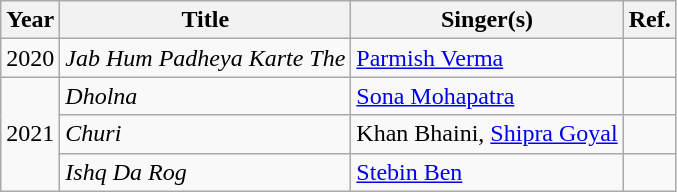<table class="wikitable">
<tr>
<th>Year</th>
<th>Title</th>
<th>Singer(s)</th>
<th>Ref.</th>
</tr>
<tr>
<td>2020</td>
<td><em>Jab Hum Padheya Karte The</em></td>
<td><a href='#'>Parmish Verma</a></td>
<td></td>
</tr>
<tr>
<td rowspan="3">2021</td>
<td><em>Dholna</em></td>
<td><a href='#'>Sona Mohapatra</a></td>
<td></td>
</tr>
<tr>
<td><em>Churi</em></td>
<td>Khan Bhaini, <a href='#'>Shipra Goyal</a></td>
<td></td>
</tr>
<tr>
<td><em>Ishq Da Rog</em></td>
<td><a href='#'>Stebin Ben</a></td>
<td></td>
</tr>
</table>
